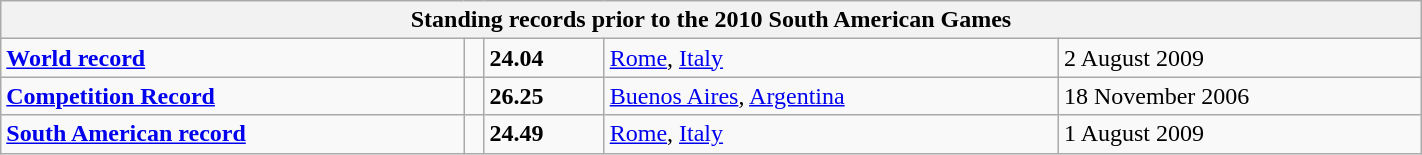<table class="wikitable" width=75%>
<tr>
<th colspan="5">Standing records prior to the 2010 South American Games</th>
</tr>
<tr>
<td><strong><a href='#'>World record</a></strong></td>
<td></td>
<td><strong>24.04</strong></td>
<td><a href='#'>Rome</a>, <a href='#'>Italy</a></td>
<td>2 August 2009</td>
</tr>
<tr>
<td><strong><a href='#'>Competition Record</a></strong></td>
<td></td>
<td><strong>26.25</strong></td>
<td><a href='#'>Buenos Aires</a>, <a href='#'>Argentina</a></td>
<td>18 November 2006</td>
</tr>
<tr>
<td><strong><a href='#'>South American record</a></strong></td>
<td></td>
<td><strong>24.49</strong></td>
<td><a href='#'>Rome</a>, <a href='#'>Italy</a></td>
<td>1 August 2009</td>
</tr>
</table>
